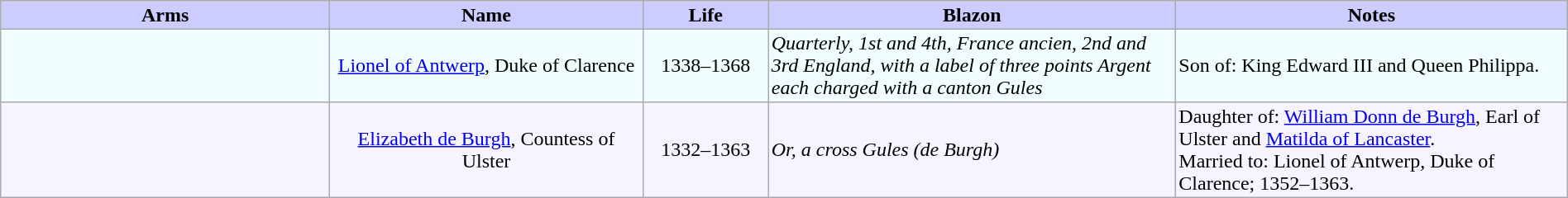<table width="100%" border="1" cellpadding="2" cellspacing="0" style="margin: 0.5em 0.3em 0.5em 0; background: #f9f9f9; border: 1px #aaa solid; border-collapse: collapse;">
<tr>
<th width="21%" bgcolor = "#ccccff">Arms</th>
<th width="20%" bgcolor = "#ccccff">Name</th>
<th width="8%" bgcolor = "#ccccff">Life</th>
<th width="26%" bgcolor = "#ccccff">Blazon</th>
<th width="26%" bgcolor = "#ccccff">Notes</th>
</tr>
<tr bgcolor=f0fcff>
<td align="center"></td>
<td align="center"><a href='#'>Lionel of Antwerp</a>, Duke of Clarence</td>
<td align="center">1338–1368</td>
<td><em>Quarterly, 1st and 4th, France ancien, 2nd and 3rd England, with a label of three points Argent each charged with a canton Gules</em></td>
<td>Son of: King Edward III and Queen Philippa.</td>
</tr>
<tr bgcolor=f8f4ff>
<td align="center"></td>
<td align="center"><a href='#'>Elizabeth de Burgh</a>, Countess of Ulster</td>
<td align="center">1332–1363</td>
<td><em>Or, a cross Gules (de Burgh)</em></td>
<td>Daughter of: <a href='#'>William Donn de Burgh</a>, Earl of Ulster and <a href='#'>Matilda of Lancaster</a>.<br>Married to: Lionel of Antwerp, Duke of Clarence; 1352–1363.</td>
</tr>
</table>
